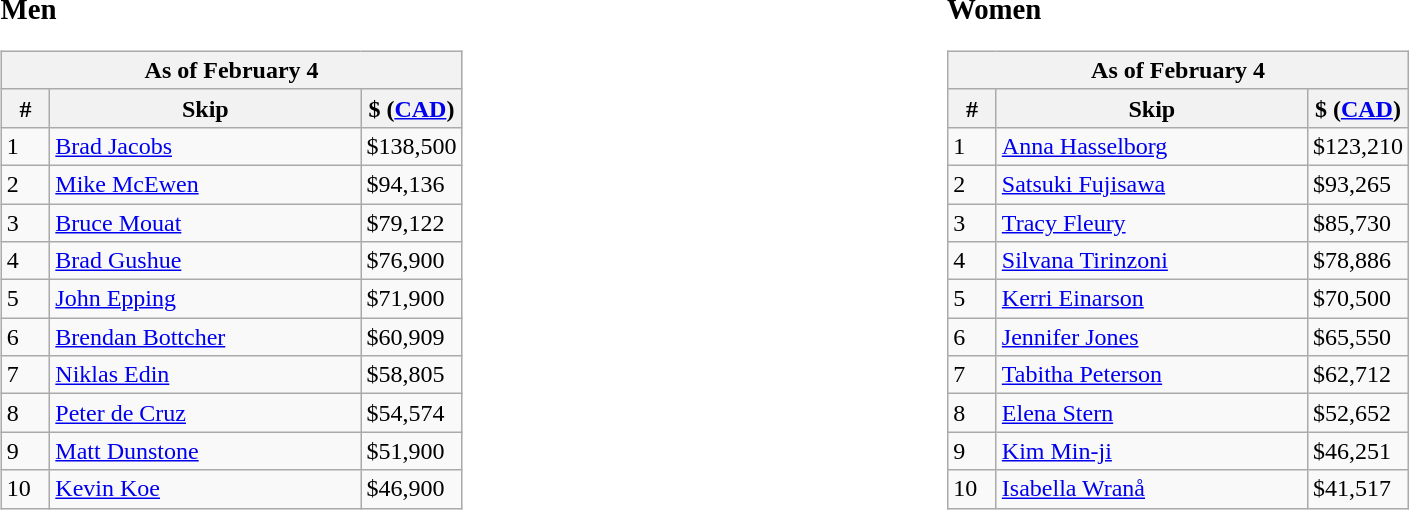<table>
<tr>
<td width=20% valign="top"><br><big><strong>Men</strong></big><table class=wikitable>
<tr>
<th colspan=3>As of February 4</th>
</tr>
<tr>
<th width=25>#</th>
<th width=200>Skip</th>
<th width=50>$ (<a href='#'>CAD</a>)</th>
</tr>
<tr>
<td>1</td>
<td> <a href='#'>Brad Jacobs</a></td>
<td>$138,500</td>
</tr>
<tr>
<td>2</td>
<td> <a href='#'>Mike McEwen</a></td>
<td>$94,136</td>
</tr>
<tr>
<td>3</td>
<td> <a href='#'>Bruce Mouat</a></td>
<td>$79,122</td>
</tr>
<tr>
<td>4</td>
<td> <a href='#'>Brad Gushue</a></td>
<td>$76,900</td>
</tr>
<tr>
<td>5</td>
<td> <a href='#'>John Epping</a></td>
<td>$71,900</td>
</tr>
<tr>
<td>6</td>
<td> <a href='#'>Brendan Bottcher</a></td>
<td>$60,909</td>
</tr>
<tr>
<td>7</td>
<td> <a href='#'>Niklas Edin</a></td>
<td>$58,805</td>
</tr>
<tr>
<td>8</td>
<td> <a href='#'>Peter de Cruz</a></td>
<td>$54,574</td>
</tr>
<tr>
<td>9</td>
<td> <a href='#'>Matt Dunstone</a></td>
<td>$51,900</td>
</tr>
<tr>
<td>10</td>
<td> <a href='#'>Kevin Koe</a></td>
<td>$46,900</td>
</tr>
</table>
</td>
<td width=20% valign="top"><br><big><strong>Women</strong></big><table class=wikitable>
<tr>
<th colspan=3>As of February 4</th>
</tr>
<tr>
<th width=25>#</th>
<th width=200>Skip</th>
<th width=50>$ (<a href='#'>CAD</a>)</th>
</tr>
<tr>
<td>1</td>
<td> <a href='#'>Anna Hasselborg</a></td>
<td>$123,210</td>
</tr>
<tr>
<td>2</td>
<td> <a href='#'>Satsuki Fujisawa</a></td>
<td>$93,265</td>
</tr>
<tr>
<td>3</td>
<td> <a href='#'>Tracy Fleury</a></td>
<td>$85,730</td>
</tr>
<tr>
<td>4</td>
<td> <a href='#'>Silvana Tirinzoni</a></td>
<td>$78,886</td>
</tr>
<tr>
<td>5</td>
<td> <a href='#'>Kerri Einarson</a></td>
<td>$70,500</td>
</tr>
<tr>
<td>6</td>
<td> <a href='#'>Jennifer Jones</a></td>
<td>$65,550</td>
</tr>
<tr>
<td>7</td>
<td> <a href='#'>Tabitha Peterson</a></td>
<td>$62,712</td>
</tr>
<tr>
<td>8</td>
<td> <a href='#'>Elena Stern</a></td>
<td>$52,652</td>
</tr>
<tr>
<td>9</td>
<td> <a href='#'>Kim Min-ji</a></td>
<td>$46,251</td>
</tr>
<tr>
<td>10</td>
<td> <a href='#'>Isabella Wranå</a></td>
<td>$41,517</td>
</tr>
</table>
</td>
</tr>
</table>
